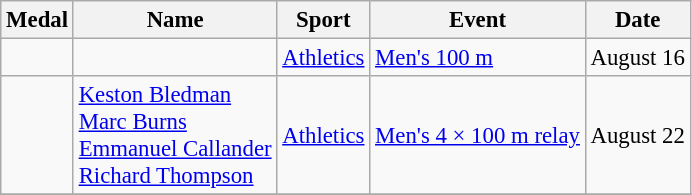<table class="wikitable sortable" style="font-size:95%">
<tr>
<th>Medal</th>
<th>Name</th>
<th>Sport</th>
<th>Event</th>
<th>Date</th>
</tr>
<tr>
<td></td>
<td></td>
<td><a href='#'>Athletics</a></td>
<td><a href='#'>Men's 100 m</a></td>
<td>August 16</td>
</tr>
<tr>
<td></td>
<td><a href='#'>Keston Bledman</a><br><a href='#'>Marc Burns</a><br><a href='#'>Emmanuel Callander</a><br><a href='#'>Richard Thompson</a></td>
<td><a href='#'>Athletics</a></td>
<td><a href='#'>Men's 4 × 100 m relay</a></td>
<td>August 22</td>
</tr>
<tr>
</tr>
</table>
